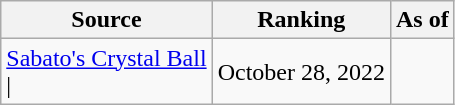<table class="wikitable" style="text-align:center">
<tr>
<th>Source</th>
<th>Ranking</th>
<th>As of</th>
</tr>
<tr>
<td align=left><a href='#'>Sabato's Crystal Ball</a><br>| </td>
<td>October 28, 2022</td>
</tr>
</table>
